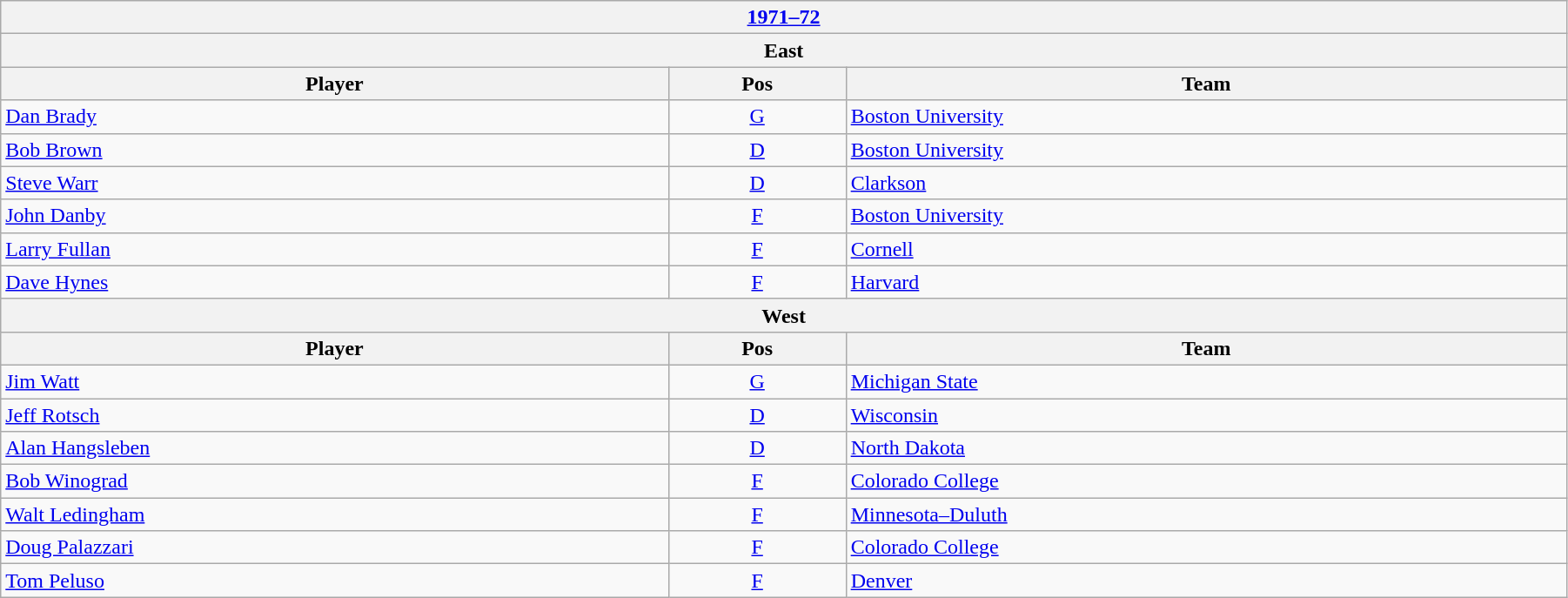<table class="wikitable" width=95%>
<tr>
<th colspan=3><a href='#'>1971–72</a></th>
</tr>
<tr>
<th colspan=3><strong>East</strong></th>
</tr>
<tr>
<th>Player</th>
<th>Pos</th>
<th>Team</th>
</tr>
<tr>
<td><a href='#'>Dan Brady</a></td>
<td style="text-align:center;"><a href='#'>G</a></td>
<td><a href='#'>Boston University</a></td>
</tr>
<tr>
<td><a href='#'>Bob Brown</a></td>
<td style="text-align:center;"><a href='#'>D</a></td>
<td><a href='#'>Boston University</a></td>
</tr>
<tr>
<td><a href='#'>Steve Warr</a></td>
<td style="text-align:center;"><a href='#'>D</a></td>
<td><a href='#'>Clarkson</a></td>
</tr>
<tr>
<td><a href='#'>John Danby</a></td>
<td style="text-align:center;"><a href='#'>F</a></td>
<td><a href='#'>Boston University</a></td>
</tr>
<tr>
<td><a href='#'>Larry Fullan</a></td>
<td style="text-align:center;"><a href='#'>F</a></td>
<td><a href='#'>Cornell</a></td>
</tr>
<tr>
<td><a href='#'>Dave Hynes</a></td>
<td style="text-align:center;"><a href='#'>F</a></td>
<td><a href='#'>Harvard</a></td>
</tr>
<tr>
<th colspan=3><strong>West</strong></th>
</tr>
<tr>
<th>Player</th>
<th>Pos</th>
<th>Team</th>
</tr>
<tr>
<td><a href='#'>Jim Watt</a></td>
<td style="text-align:center;"><a href='#'>G</a></td>
<td><a href='#'>Michigan State</a></td>
</tr>
<tr>
<td><a href='#'>Jeff Rotsch</a></td>
<td style="text-align:center;"><a href='#'>D</a></td>
<td><a href='#'>Wisconsin</a></td>
</tr>
<tr>
<td><a href='#'>Alan Hangsleben</a></td>
<td style="text-align:center;"><a href='#'>D</a></td>
<td><a href='#'>North Dakota</a></td>
</tr>
<tr>
<td><a href='#'>Bob Winograd</a></td>
<td style="text-align:center;"><a href='#'>F</a></td>
<td><a href='#'>Colorado College</a></td>
</tr>
<tr>
<td><a href='#'>Walt Ledingham</a></td>
<td style="text-align:center;"><a href='#'>F</a></td>
<td><a href='#'>Minnesota–Duluth</a></td>
</tr>
<tr>
<td><a href='#'>Doug Palazzari</a></td>
<td style="text-align:center;"><a href='#'>F</a></td>
<td><a href='#'>Colorado College</a></td>
</tr>
<tr>
<td><a href='#'>Tom Peluso</a></td>
<td style="text-align:center;"><a href='#'>F</a></td>
<td><a href='#'>Denver</a></td>
</tr>
</table>
